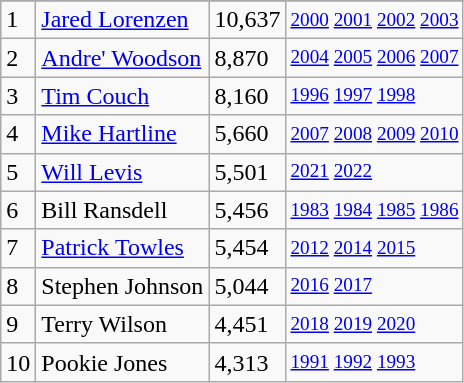<table class="wikitable">
<tr>
</tr>
<tr>
<td>1</td>
<td><a href='#'>Jared Lorenzen</a></td>
<td><abbr>10,637</abbr></td>
<td style="font-size:80%;"><a href='#'>2000</a> <a href='#'>2001</a> <a href='#'>2002</a> <a href='#'>2003</a></td>
</tr>
<tr>
<td>2</td>
<td><a href='#'>Andre' Woodson</a></td>
<td><abbr>8,870</abbr></td>
<td style="font-size:80%;"><a href='#'>2004</a> <a href='#'>2005</a> <a href='#'>2006</a> <a href='#'>2007</a></td>
</tr>
<tr>
<td>3</td>
<td><a href='#'>Tim Couch</a></td>
<td><abbr>8,160</abbr></td>
<td style="font-size:80%;"><a href='#'>1996</a> <a href='#'>1997</a> <a href='#'>1998</a></td>
</tr>
<tr>
<td>4</td>
<td><a href='#'>Mike Hartline</a></td>
<td><abbr>5,660</abbr></td>
<td style="font-size:80%;"><a href='#'>2007</a> <a href='#'>2008</a> <a href='#'>2009</a> <a href='#'>2010</a></td>
</tr>
<tr>
<td>5</td>
<td><a href='#'>Will Levis</a></td>
<td><abbr>5,501</abbr></td>
<td style="font-size:80%;"><a href='#'>2021</a> <a href='#'>2022</a></td>
</tr>
<tr>
<td>6</td>
<td>Bill Ransdell</td>
<td><abbr>5,456</abbr></td>
<td style="font-size:80%;"><a href='#'>1983</a> <a href='#'>1984</a> <a href='#'>1985</a> <a href='#'>1986</a></td>
</tr>
<tr>
<td>7</td>
<td><a href='#'>Patrick Towles</a></td>
<td><abbr>5,454</abbr></td>
<td style="font-size:80%;"><a href='#'>2012</a> <a href='#'>2014</a> <a href='#'>2015</a></td>
</tr>
<tr>
<td>8</td>
<td>Stephen Johnson</td>
<td><abbr>5,044</abbr></td>
<td style="font-size:80%;"><a href='#'>2016</a> <a href='#'>2017</a></td>
</tr>
<tr>
<td>9</td>
<td>Terry Wilson</td>
<td><abbr>4,451</abbr></td>
<td style="font-size:80%;"><a href='#'>2018</a> <a href='#'>2019</a> <a href='#'>2020</a></td>
</tr>
<tr>
<td>10</td>
<td>Pookie Jones</td>
<td><abbr>4,313</abbr></td>
<td style="font-size:80%;"><a href='#'>1991</a> <a href='#'>1992</a> <a href='#'>1993</a></td>
</tr>
</table>
